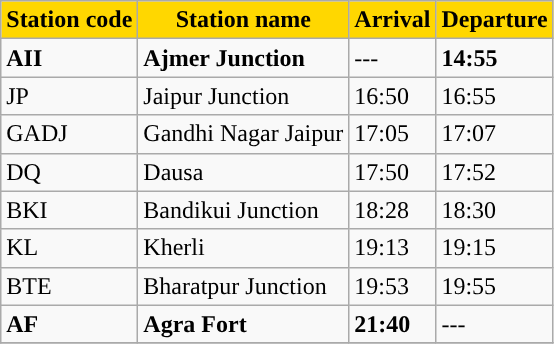<table class="wikitable">
<tr>
<th style="background:gold;">Station code</th>
<th ! style="background:gold;">Station name</th>
<th ! style="background:gold;">Arrival</th>
<th ! style="background:gold;">Departure</th>
</tr>
<tr>
<td><strong>AII</strong></td>
<td><strong>Ajmer Junction</strong></td>
<td>---</td>
<td><strong>14:55</strong></td>
</tr>
<tr>
<td>JP</td>
<td>Jaipur Junction</td>
<td>16:50</td>
<td>16:55</td>
</tr>
<tr>
<td>GADJ</td>
<td>Gandhi Nagar Jaipur</td>
<td>17:05</td>
<td>17:07</td>
</tr>
<tr>
<td>DQ</td>
<td>Dausa</td>
<td>17:50</td>
<td>17:52</td>
</tr>
<tr>
<td>BKI</td>
<td>Bandikui Junction</td>
<td>18:28</td>
<td>18:30</td>
</tr>
<tr>
<td>KL</td>
<td>Kherli</td>
<td>19:13</td>
<td>19:15</td>
</tr>
<tr>
<td>BTE</td>
<td>Bharatpur Junction</td>
<td>19:53</td>
<td>19:55</td>
</tr>
<tr>
<td><strong>AF</strong></td>
<td><strong>Agra Fort</strong></td>
<td><strong>21:40</strong></td>
<td>---</td>
</tr>
<tr>
</tr>
</table>
